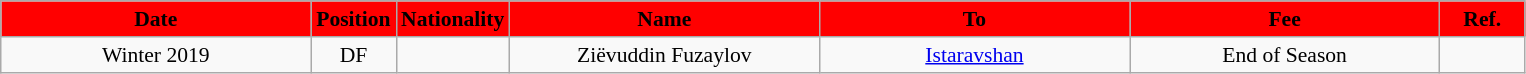<table class="wikitable"  style="text-align:center; font-size:90%; ">
<tr>
<th style="background:#FF0000; color:#000000; width:200px;">Date</th>
<th style="background:#FF0000; color:#000000; width:50px;">Position</th>
<th style="background:#FF0000; color:#000000; width:50px;">Nationality</th>
<th style="background:#FF0000; color:#000000; width:200px;">Name</th>
<th style="background:#FF0000; color:#000000; width:200px;">To</th>
<th style="background:#FF0000; color:#000000; width:200px;">Fee</th>
<th style="background:#FF0000; color:#000000; width:50px;">Ref.</th>
</tr>
<tr>
<td>Winter 2019</td>
<td>DF</td>
<td></td>
<td>Ziёvuddin Fuzaylov</td>
<td><a href='#'>Istaravshan</a></td>
<td>End of Season</td>
<td></td>
</tr>
</table>
